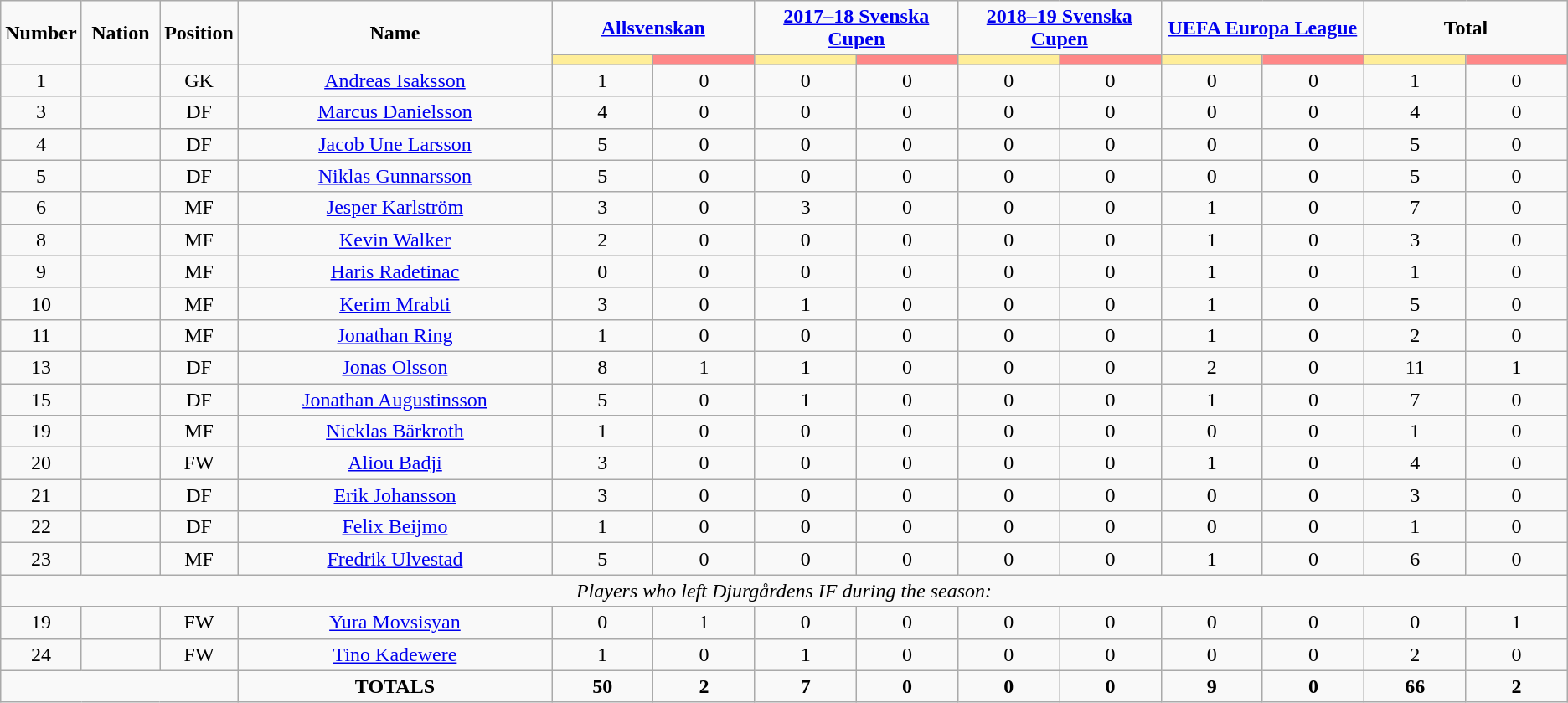<table class="wikitable" style="text-align:center;">
<tr>
<td rowspan="2"  style="width:5%; text-align:center;"><strong>Number</strong></td>
<td rowspan="2"  style="width:5%; text-align:center;"><strong>Nation</strong></td>
<td rowspan="2"  style="width:5%; text-align:center;"><strong>Position</strong></td>
<td rowspan="2"  style="width:20%; text-align:center;"><strong>Name</strong></td>
<td colspan="2" style="text-align:center;"><strong><a href='#'>Allsvenskan</a></strong></td>
<td colspan="2" style="text-align:center;"><strong><a href='#'>2017–18 Svenska Cupen</a></strong></td>
<td colspan="2" style="text-align:center;"><strong><a href='#'>2018–19 Svenska Cupen</a></strong></td>
<td colspan="2" style="text-align:center;"><strong><a href='#'>UEFA Europa League</a></strong></td>
<td colspan="2" style="text-align:center;"><strong>Total</strong></td>
</tr>
<tr>
<th style="width:60px; background:#fe9;"></th>
<th style="width:60px; background:#ff8888;"></th>
<th style="width:60px; background:#fe9;"></th>
<th style="width:60px; background:#ff8888;"></th>
<th style="width:60px; background:#fe9;"></th>
<th style="width:60px; background:#ff8888;"></th>
<th style="width:60px; background:#fe9;"></th>
<th style="width:60px; background:#ff8888;"></th>
<th style="width:60px; background:#fe9;"></th>
<th style="width:60px; background:#ff8888;"></th>
</tr>
<tr>
<td>1</td>
<td></td>
<td>GK</td>
<td><a href='#'>Andreas Isaksson</a></td>
<td>1</td>
<td>0</td>
<td>0</td>
<td>0</td>
<td>0</td>
<td>0</td>
<td>0</td>
<td>0</td>
<td>1</td>
<td>0</td>
</tr>
<tr>
<td>3</td>
<td></td>
<td>DF</td>
<td><a href='#'>Marcus Danielsson</a></td>
<td>4</td>
<td>0</td>
<td>0</td>
<td>0</td>
<td>0</td>
<td>0</td>
<td>0</td>
<td>0</td>
<td>4</td>
<td>0</td>
</tr>
<tr>
<td>4</td>
<td></td>
<td>DF</td>
<td><a href='#'>Jacob Une Larsson</a></td>
<td>5</td>
<td>0</td>
<td>0</td>
<td>0</td>
<td>0</td>
<td>0</td>
<td>0</td>
<td>0</td>
<td>5</td>
<td>0</td>
</tr>
<tr>
<td>5</td>
<td></td>
<td>DF</td>
<td><a href='#'>Niklas Gunnarsson</a></td>
<td>5</td>
<td>0</td>
<td>0</td>
<td>0</td>
<td>0</td>
<td>0</td>
<td>0</td>
<td>0</td>
<td>5</td>
<td>0</td>
</tr>
<tr>
<td>6</td>
<td></td>
<td>MF</td>
<td><a href='#'>Jesper Karlström</a></td>
<td>3</td>
<td>0</td>
<td>3</td>
<td>0</td>
<td>0</td>
<td>0</td>
<td>1</td>
<td>0</td>
<td>7</td>
<td>0</td>
</tr>
<tr>
<td>8</td>
<td></td>
<td>MF</td>
<td><a href='#'>Kevin Walker</a></td>
<td>2</td>
<td>0</td>
<td>0</td>
<td>0</td>
<td>0</td>
<td>0</td>
<td>1</td>
<td>0</td>
<td>3</td>
<td>0</td>
</tr>
<tr>
<td>9</td>
<td></td>
<td>MF</td>
<td><a href='#'>Haris Radetinac</a></td>
<td>0</td>
<td>0</td>
<td>0</td>
<td>0</td>
<td>0</td>
<td>0</td>
<td>1</td>
<td>0</td>
<td>1</td>
<td>0</td>
</tr>
<tr>
<td>10</td>
<td></td>
<td>MF</td>
<td><a href='#'>Kerim Mrabti</a></td>
<td>3</td>
<td>0</td>
<td>1</td>
<td>0</td>
<td>0</td>
<td>0</td>
<td>1</td>
<td>0</td>
<td>5</td>
<td>0</td>
</tr>
<tr>
<td>11</td>
<td></td>
<td>MF</td>
<td><a href='#'>Jonathan Ring</a></td>
<td>1</td>
<td>0</td>
<td>0</td>
<td>0</td>
<td>0</td>
<td>0</td>
<td>1</td>
<td>0</td>
<td>2</td>
<td>0</td>
</tr>
<tr>
<td>13</td>
<td></td>
<td>DF</td>
<td><a href='#'>Jonas Olsson</a></td>
<td>8</td>
<td>1</td>
<td>1</td>
<td>0</td>
<td>0</td>
<td>0</td>
<td>2</td>
<td>0</td>
<td>11</td>
<td>1</td>
</tr>
<tr>
<td>15</td>
<td></td>
<td>DF</td>
<td><a href='#'>Jonathan Augustinsson</a></td>
<td>5</td>
<td>0</td>
<td>1</td>
<td>0</td>
<td>0</td>
<td>0</td>
<td>1</td>
<td>0</td>
<td>7</td>
<td>0</td>
</tr>
<tr>
<td>19</td>
<td></td>
<td>MF</td>
<td><a href='#'>Nicklas Bärkroth</a></td>
<td>1</td>
<td>0</td>
<td>0</td>
<td>0</td>
<td>0</td>
<td>0</td>
<td>0</td>
<td>0</td>
<td>1</td>
<td>0</td>
</tr>
<tr>
<td>20</td>
<td></td>
<td>FW</td>
<td><a href='#'>Aliou Badji</a></td>
<td>3</td>
<td>0</td>
<td>0</td>
<td>0</td>
<td>0</td>
<td>0</td>
<td>1</td>
<td>0</td>
<td>4</td>
<td>0</td>
</tr>
<tr>
<td>21</td>
<td></td>
<td>DF</td>
<td><a href='#'>Erik Johansson</a></td>
<td>3</td>
<td>0</td>
<td>0</td>
<td>0</td>
<td>0</td>
<td>0</td>
<td>0</td>
<td>0</td>
<td>3</td>
<td>0</td>
</tr>
<tr>
<td>22</td>
<td></td>
<td>DF</td>
<td><a href='#'>Felix Beijmo</a></td>
<td>1</td>
<td>0</td>
<td>0</td>
<td>0</td>
<td>0</td>
<td>0</td>
<td>0</td>
<td>0</td>
<td>1</td>
<td>0</td>
</tr>
<tr>
<td>23</td>
<td></td>
<td>MF</td>
<td><a href='#'>Fredrik Ulvestad</a></td>
<td>5</td>
<td>0</td>
<td>0</td>
<td>0</td>
<td>0</td>
<td>0</td>
<td>1</td>
<td>0</td>
<td>6</td>
<td>0</td>
</tr>
<tr>
<td colspan="14"><em>Players who left Djurgårdens IF during the season:</em></td>
</tr>
<tr>
<td>19</td>
<td></td>
<td>FW</td>
<td><a href='#'>Yura Movsisyan</a></td>
<td>0</td>
<td>1</td>
<td>0</td>
<td>0</td>
<td>0</td>
<td>0</td>
<td>0</td>
<td>0</td>
<td>0</td>
<td>1</td>
</tr>
<tr>
<td>24</td>
<td></td>
<td>FW</td>
<td><a href='#'>Tino Kadewere</a></td>
<td>1</td>
<td>0</td>
<td>1</td>
<td>0</td>
<td>0</td>
<td>0</td>
<td>0</td>
<td>0</td>
<td>2</td>
<td>0</td>
</tr>
<tr>
<td colspan="3"></td>
<td><strong>TOTALS</strong></td>
<td><strong>50</strong></td>
<td><strong>2</strong></td>
<td><strong>7</strong></td>
<td><strong>0</strong></td>
<td><strong>0</strong></td>
<td><strong>0</strong></td>
<td><strong>9</strong></td>
<td><strong>0</strong></td>
<td><strong>66</strong></td>
<td><strong>2</strong></td>
</tr>
</table>
